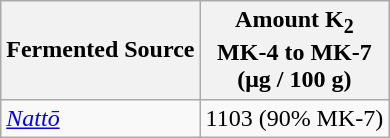<table class="wikitable">
<tr>
<th>Fermented Source</th>
<th>Amount K<sub>2</sub><br> MK-4 to MK-7<br> (μg / 100 g)</th>
</tr>
<tr>
<td><em><a href='#'>Nattō</a></em></td>
<td>1103 (90% MK-7)</td>
</tr>
</table>
